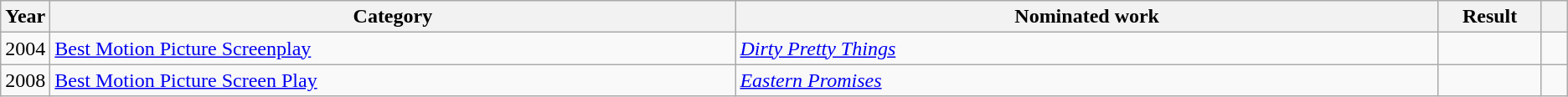<table class="wikitable sortable">
<tr>
<th scope="col" style="width:1em;">Year</th>
<th scope="col" style="width:39em;">Category</th>
<th scope="col" style="width:40em;">Nominated work</th>
<th scope="col" style="width:5em;">Result</th>
<th scope="col" style="width:1em;"class="unsortable"></th>
</tr>
<tr>
<td>2004</td>
<td><a href='#'>Best Motion Picture Screenplay</a></td>
<td><em><a href='#'>Dirty Pretty Things</a></em></td>
<td></td>
<td></td>
</tr>
<tr>
<td>2008</td>
<td><a href='#'>Best Motion Picture Screen Play</a></td>
<td><em><a href='#'>Eastern Promises</a></em></td>
<td></td>
<td></td>
</tr>
</table>
